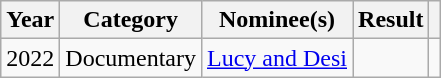<table class="wikitable plainrowheaders sortable">
<tr>
<th scope="col">Year</th>
<th scope="col">Category</th>
<th scope="col">Nominee(s)</th>
<th scope="col">Result</th>
<th scope="col" class="unsortable"></th>
</tr>
<tr>
<td>2022</td>
<td>Documentary</td>
<td><a href='#'>Lucy and Desi</a></td>
<td></td>
<td></td>
</tr>
</table>
